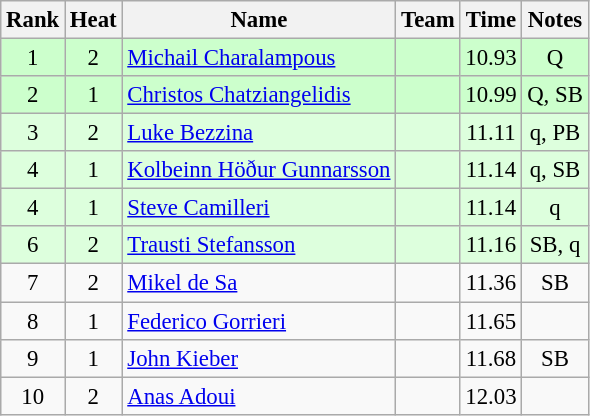<table class="wikitable sortable" style="text-align:center;font-size:95%">
<tr>
<th>Rank</th>
<th>Heat</th>
<th>Name</th>
<th>Team</th>
<th>Time</th>
<th>Notes</th>
</tr>
<tr bgcolor=ccffcc>
<td>1</td>
<td>2</td>
<td align="left"><a href='#'>Michail Charalampous</a></td>
<td align=left></td>
<td>10.93</td>
<td>Q</td>
</tr>
<tr bgcolor=ccffcc>
<td>2</td>
<td>1</td>
<td align="left"><a href='#'>Christos Chatziangelidis</a></td>
<td align=left></td>
<td>10.99</td>
<td>Q, SB</td>
</tr>
<tr bgcolor=ddffdd>
<td>3</td>
<td>2</td>
<td align="left"><a href='#'>Luke Bezzina</a></td>
<td align=left></td>
<td>11.11</td>
<td>q, PB</td>
</tr>
<tr bgcolor=ddffdd>
<td>4</td>
<td>1</td>
<td align="left"><a href='#'>Kolbeinn Höður Gunnarsson</a></td>
<td align=left></td>
<td>11.14</td>
<td>q, SB</td>
</tr>
<tr bgcolor=ddffdd>
<td>4</td>
<td>1</td>
<td align="left"><a href='#'>Steve Camilleri</a></td>
<td align=left></td>
<td>11.14</td>
<td>q</td>
</tr>
<tr bgcolor=ddffdd>
<td>6</td>
<td>2</td>
<td align="left"><a href='#'>Trausti Stefansson</a></td>
<td align=left></td>
<td>11.16</td>
<td>SB, q</td>
</tr>
<tr>
<td>7</td>
<td>2</td>
<td align="left"><a href='#'>Mikel de Sa</a></td>
<td align="left"></td>
<td>11.36</td>
<td>SB</td>
</tr>
<tr>
<td>8</td>
<td>1</td>
<td align="left"><a href='#'>Federico Gorrieri</a></td>
<td align="left"></td>
<td>11.65</td>
<td></td>
</tr>
<tr>
<td>9</td>
<td>1</td>
<td align="left"><a href='#'>John Kieber</a></td>
<td align="left"></td>
<td>11.68</td>
<td>SB</td>
</tr>
<tr>
<td>10</td>
<td>2</td>
<td align="left"><a href='#'>Anas Adoui</a></td>
<td align="left"></td>
<td>12.03</td>
<td></td>
</tr>
</table>
